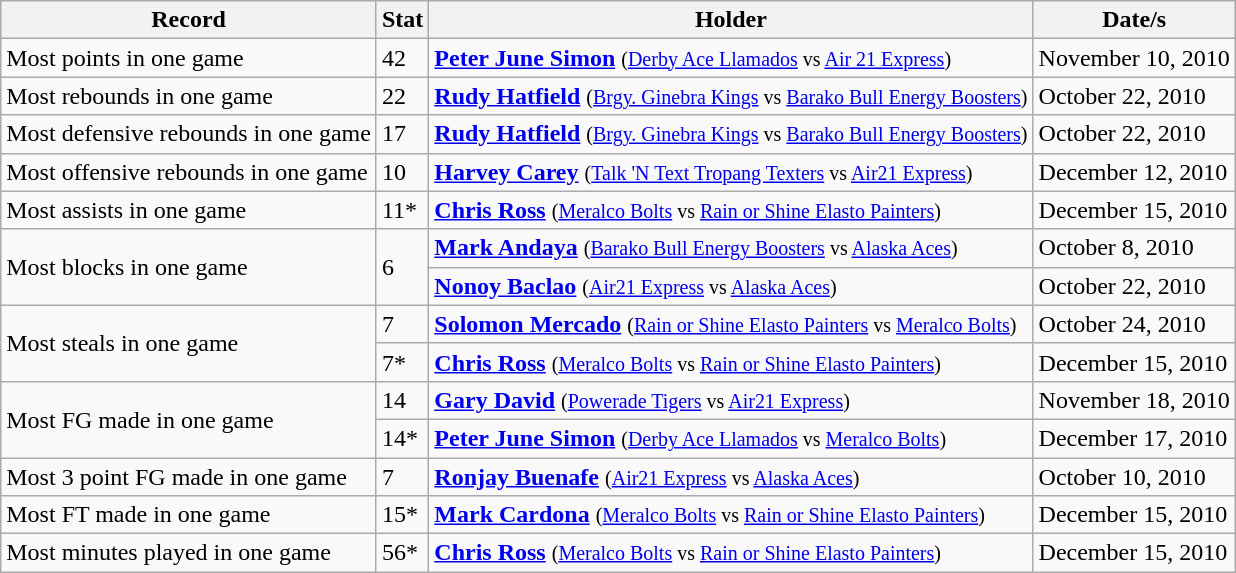<table class=wikitable>
<tr>
<th>Record</th>
<th>Stat</th>
<th>Holder</th>
<th>Date/s</th>
</tr>
<tr>
<td>Most points in one game</td>
<td>42</td>
<td><strong><a href='#'>Peter June Simon</a></strong> <small>(<a href='#'>Derby Ace Llamados</a> vs <a href='#'>Air 21 Express</a>)</small></td>
<td>November 10, 2010</td>
</tr>
<tr>
<td>Most rebounds in one game</td>
<td>22</td>
<td><strong><a href='#'>Rudy Hatfield</a></strong> <small>(<a href='#'>Brgy. Ginebra Kings</a> vs <a href='#'>Barako Bull Energy Boosters</a>)</small></td>
<td>October 22, 2010</td>
</tr>
<tr>
<td>Most defensive rebounds in one game</td>
<td>17</td>
<td><strong><a href='#'>Rudy Hatfield</a></strong> <small>(<a href='#'>Brgy. Ginebra Kings</a> vs <a href='#'>Barako Bull Energy Boosters</a>)</small></td>
<td>October 22, 2010</td>
</tr>
<tr>
<td>Most offensive rebounds in one game</td>
<td>10</td>
<td><strong><a href='#'>Harvey Carey</a></strong> <small>(<a href='#'>Talk 'N Text Tropang Texters</a> vs <a href='#'>Air21 Express</a>)</small></td>
<td>December 12, 2010</td>
</tr>
<tr>
<td>Most assists in one game</td>
<td>11*</td>
<td><strong><a href='#'>Chris Ross</a></strong> <small>(<a href='#'>Meralco Bolts</a> vs <a href='#'>Rain or Shine Elasto Painters</a>)</small></td>
<td>December 15, 2010</td>
</tr>
<tr>
<td rowspan=2>Most blocks in one game</td>
<td rowspan=2>6</td>
<td><strong><a href='#'>Mark Andaya</a></strong> <small>(<a href='#'>Barako Bull Energy Boosters</a> vs <a href='#'>Alaska Aces</a>)</small></td>
<td>October 8, 2010</td>
</tr>
<tr>
<td><strong><a href='#'>Nonoy Baclao</a></strong> <small>(<a href='#'>Air21 Express</a> vs <a href='#'>Alaska Aces</a>)</small></td>
<td>October 22, 2010</td>
</tr>
<tr>
<td rowspan=2>Most steals in one game</td>
<td>7</td>
<td><strong><a href='#'>Solomon Mercado</a></strong> <small>(<a href='#'>Rain or Shine Elasto Painters</a> vs <a href='#'>Meralco Bolts</a>)</small></td>
<td>October 24, 2010</td>
</tr>
<tr>
<td>7*</td>
<td><strong><a href='#'>Chris Ross</a></strong> <small>(<a href='#'>Meralco Bolts</a> vs <a href='#'>Rain or Shine Elasto Painters</a>)</small></td>
<td>December 15, 2010</td>
</tr>
<tr>
<td rowspan=2>Most FG made in one game</td>
<td>14</td>
<td><strong><a href='#'>Gary David</a></strong> <small>(<a href='#'>Powerade Tigers</a> vs <a href='#'>Air21 Express</a>)</small></td>
<td>November 18, 2010</td>
</tr>
<tr>
<td>14*</td>
<td><strong><a href='#'>Peter June Simon</a></strong> <small>(<a href='#'>Derby Ace Llamados</a> vs <a href='#'>Meralco Bolts</a>)</small></td>
<td>December 17, 2010</td>
</tr>
<tr>
<td>Most 3 point FG made in one game</td>
<td>7</td>
<td><strong><a href='#'>Ronjay Buenafe</a></strong> <small>(<a href='#'>Air21 Express</a> vs <a href='#'>Alaska Aces</a>)</small></td>
<td>October 10, 2010</td>
</tr>
<tr>
<td>Most FT made in one game</td>
<td>15*</td>
<td><strong><a href='#'>Mark Cardona</a></strong> <small>(<a href='#'>Meralco Bolts</a> vs <a href='#'>Rain or Shine Elasto Painters</a>)</small></td>
<td>December 15, 2010</td>
</tr>
<tr>
<td>Most minutes played in one game</td>
<td>56*</td>
<td><strong><a href='#'>Chris Ross</a></strong> <small>(<a href='#'>Meralco Bolts</a> vs <a href='#'>Rain or Shine Elasto Painters</a>)</small></td>
<td>December 15, 2010</td>
</tr>
</table>
